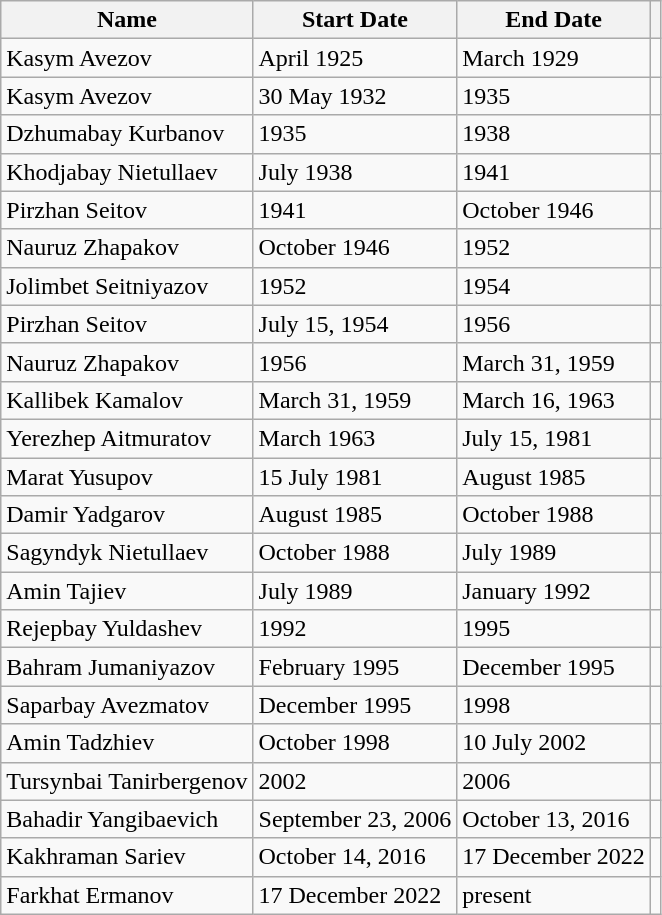<table class="wikitable">
<tr>
<th>Name</th>
<th>Start Date</th>
<th>End Date</th>
<th></th>
</tr>
<tr>
<td>Kasym Avezov</td>
<td>April 1925</td>
<td>March 1929</td>
<td></td>
</tr>
<tr>
<td>Kasym Avezov</td>
<td>30 May 1932</td>
<td>1935</td>
<td></td>
</tr>
<tr>
<td>Dzhumabay Kurbanov</td>
<td>1935</td>
<td>1938</td>
<td></td>
</tr>
<tr>
<td>Khodjabay Nietullaev</td>
<td>July 1938</td>
<td>1941</td>
<td></td>
</tr>
<tr>
<td>Pirzhan Seitov</td>
<td>1941</td>
<td>October 1946</td>
<td></td>
</tr>
<tr>
<td>Nauruz Zhapakov</td>
<td>October 1946</td>
<td>1952</td>
<td></td>
</tr>
<tr>
<td>Jolimbet Seitniyazov</td>
<td>1952</td>
<td>1954</td>
<td></td>
</tr>
<tr>
<td>Pirzhan Seitov</td>
<td>July 15, 1954</td>
<td>1956</td>
<td></td>
</tr>
<tr>
<td>Nauruz Zhapakov</td>
<td>1956</td>
<td>March 31, 1959</td>
<td></td>
</tr>
<tr>
<td>Kallibek Kamalov</td>
<td>March 31, 1959</td>
<td>March 16, 1963</td>
<td></td>
</tr>
<tr>
<td>Yerezhep Aitmuratov</td>
<td>March 1963</td>
<td>July 15, 1981</td>
<td></td>
</tr>
<tr>
<td>Marat Yusupov</td>
<td>15 July 1981</td>
<td>August 1985</td>
<td></td>
</tr>
<tr>
<td>Damir Yadgarov</td>
<td>August 1985</td>
<td>October 1988</td>
<td></td>
</tr>
<tr>
<td>Sagyndyk Nietullaev</td>
<td>October 1988</td>
<td>July 1989</td>
<td></td>
</tr>
<tr>
<td>Amin Tajiev</td>
<td>July 1989</td>
<td>January 1992</td>
<td></td>
</tr>
<tr>
<td>Rejepbay Yuldashev</td>
<td>1992</td>
<td>1995</td>
<td></td>
</tr>
<tr>
<td>Bahram Jumaniyazov</td>
<td>February 1995</td>
<td>December 1995</td>
<td></td>
</tr>
<tr>
<td>Saparbay Avezmatov</td>
<td>December 1995</td>
<td>1998</td>
<td></td>
</tr>
<tr>
<td>Amin Tadzhiev</td>
<td>October 1998</td>
<td>10 July 2002</td>
<td></td>
</tr>
<tr>
<td>Tursynbai Tanirbergenov</td>
<td>2002</td>
<td>2006</td>
<td></td>
</tr>
<tr>
<td>Bahadir Yangibaevich</td>
<td>September 23, 2006</td>
<td>October 13, 2016</td>
<td></td>
</tr>
<tr>
<td>Kakhraman Sariev</td>
<td>October 14, 2016</td>
<td>17 December 2022</td>
<td></td>
</tr>
<tr>
<td>Farkhat Ermanov</td>
<td>17 December 2022</td>
<td>present</td>
<td></td>
</tr>
</table>
